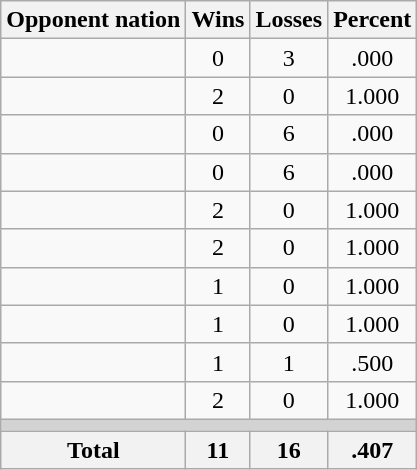<table class=wikitable>
<tr>
<th>Opponent nation</th>
<th>Wins</th>
<th>Losses</th>
<th>Percent</th>
</tr>
<tr align=center>
<td align=left></td>
<td>0</td>
<td>3</td>
<td>.000</td>
</tr>
<tr align=center>
<td align=left></td>
<td>2</td>
<td>0</td>
<td>1.000</td>
</tr>
<tr align=center>
<td align=left></td>
<td>0</td>
<td>6</td>
<td>.000</td>
</tr>
<tr align=center>
<td align=left></td>
<td>0</td>
<td>6</td>
<td>.000</td>
</tr>
<tr align=center>
<td align=left></td>
<td>2</td>
<td>0</td>
<td>1.000</td>
</tr>
<tr align=center>
<td align=left></td>
<td>2</td>
<td>0</td>
<td>1.000</td>
</tr>
<tr align=center>
<td align=left></td>
<td>1</td>
<td>0</td>
<td>1.000</td>
</tr>
<tr align=center>
<td align=left></td>
<td>1</td>
<td>0</td>
<td>1.000</td>
</tr>
<tr align=center>
<td align=left></td>
<td>1</td>
<td>1</td>
<td>.500</td>
</tr>
<tr align=center>
<td align=left></td>
<td>2</td>
<td>0</td>
<td>1.000</td>
</tr>
<tr>
<td colspan=4 bgcolor=lightgray></td>
</tr>
<tr>
<th>Total</th>
<th>11</th>
<th>16</th>
<th>.407</th>
</tr>
</table>
